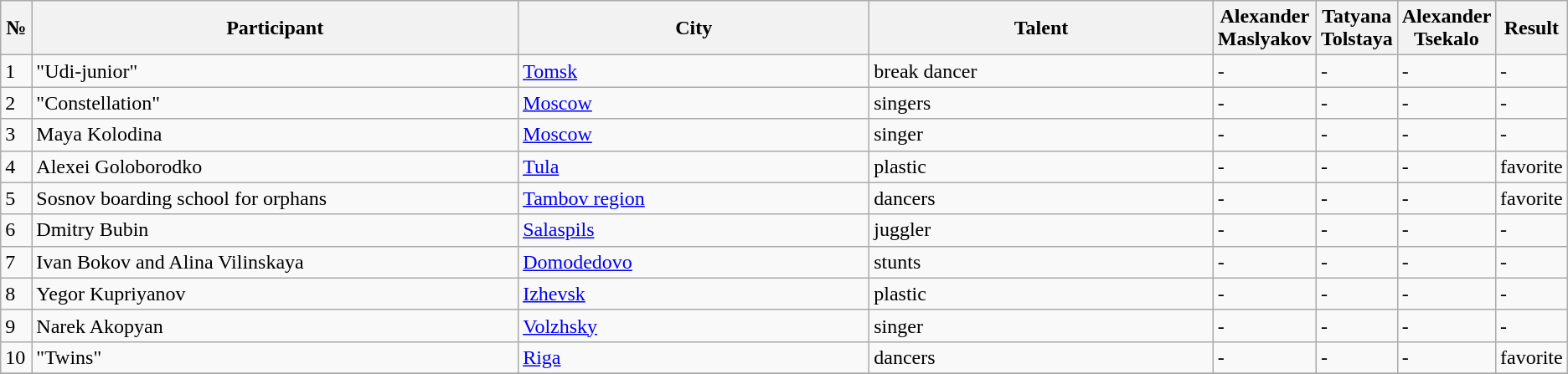<table class="wikitable">
<tr>
<th width="2%">№</th>
<th width="35%">Participant</th>
<th width="25%">City</th>
<th width="25%">Talent</th>
<th width="3%">Alexander Maslyakov</th>
<th width="3%">Tatyana Tolstaya</th>
<th width="3%">Alexander Tsekalo</th>
<th width="3%">Result</th>
</tr>
<tr>
<td>1</td>
<td>"Udi-junior"</td>
<td><a href='#'>Tomsk</a></td>
<td>break dancer</td>
<td>-</td>
<td>-</td>
<td>-</td>
<td>-</td>
</tr>
<tr>
<td>2</td>
<td>"Constellation"</td>
<td><a href='#'>Moscow</a></td>
<td>singers</td>
<td>-</td>
<td>-</td>
<td>-</td>
<td>-</td>
</tr>
<tr>
<td>3</td>
<td>Maya Kolodina</td>
<td><a href='#'>Moscow</a></td>
<td>singer</td>
<td>-</td>
<td>-</td>
<td>-</td>
<td>-</td>
</tr>
<tr>
<td>4</td>
<td>Alexei Goloborodko</td>
<td><a href='#'>Tula</a></td>
<td>plastic</td>
<td>-</td>
<td>-</td>
<td>-</td>
<td>favorite</td>
</tr>
<tr>
<td>5</td>
<td>Sosnov boarding school for orphans</td>
<td><a href='#'>Tambov region</a></td>
<td>dancers</td>
<td>-</td>
<td>-</td>
<td>-</td>
<td>favorite</td>
</tr>
<tr>
<td>6</td>
<td>Dmitry Bubin</td>
<td><a href='#'>Salaspils</a></td>
<td>juggler</td>
<td>-</td>
<td>-</td>
<td>-</td>
<td>-</td>
</tr>
<tr>
<td>7</td>
<td>Ivan Bokov and Alina Vilinskaya</td>
<td><a href='#'>Domodedovo</a></td>
<td>stunts</td>
<td>-</td>
<td>-</td>
<td>-</td>
<td>-</td>
</tr>
<tr>
<td>8</td>
<td>Yegor Kupriyanov</td>
<td><a href='#'>Izhevsk</a></td>
<td>plastic</td>
<td>-</td>
<td>-</td>
<td>-</td>
<td>-</td>
</tr>
<tr>
<td>9</td>
<td>Narek Akopyan</td>
<td><a href='#'>Volzhsky</a></td>
<td>singer</td>
<td>-</td>
<td>-</td>
<td>-</td>
<td>-</td>
</tr>
<tr>
<td>10</td>
<td>"Twins"</td>
<td><a href='#'>Riga</a></td>
<td>dancers</td>
<td>-</td>
<td>-</td>
<td>-</td>
<td>favorite</td>
</tr>
<tr>
</tr>
</table>
